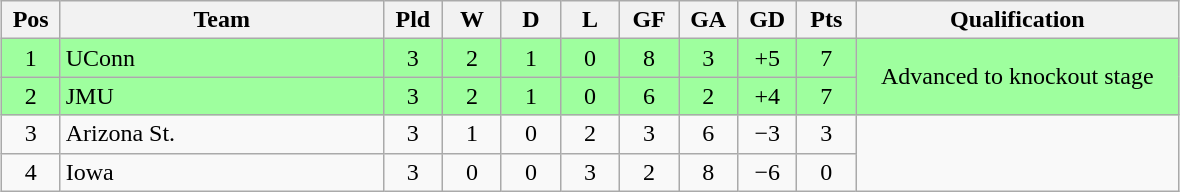<table class="wikitable" style="text-align:center; margin: 1em auto">
<tr>
<th style="width:2em">Pos</th>
<th style="width:13em">Team</th>
<th style="width:2em">Pld</th>
<th style="width:2em">W</th>
<th style="width:2em">D</th>
<th style="width:2em">L</th>
<th style="width:2em">GF</th>
<th style="width:2em">GA</th>
<th style="width:2em">GD</th>
<th style="width:2em">Pts</th>
<th style="width:13em">Qualification</th>
</tr>
<tr bgcolor="#9eff9e">
<td>1</td>
<td style="text-align:left">UConn</td>
<td>3</td>
<td>2</td>
<td>1</td>
<td>0</td>
<td>8</td>
<td>3</td>
<td>+5</td>
<td>7</td>
<td rowspan="2">Advanced to knockout stage</td>
</tr>
<tr bgcolor="#9eff9e">
<td>2</td>
<td style="text-align:left">JMU</td>
<td>3</td>
<td>2</td>
<td>1</td>
<td>0</td>
<td>6</td>
<td>2</td>
<td>+4</td>
<td>7</td>
</tr>
<tr>
<td>3</td>
<td style="text-align:left">Arizona St.</td>
<td>3</td>
<td>1</td>
<td>0</td>
<td>2</td>
<td>3</td>
<td>6</td>
<td>−3</td>
<td>3</td>
<td rowspan="2"></td>
</tr>
<tr>
<td>4</td>
<td style="text-align:left">Iowa</td>
<td>3</td>
<td>0</td>
<td>0</td>
<td>3</td>
<td>2</td>
<td>8</td>
<td>−6</td>
<td>0</td>
</tr>
</table>
